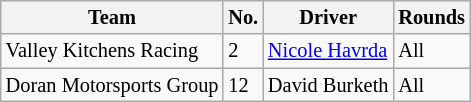<table class="wikitable" style="font-size:85%;">
<tr>
<th>Team</th>
<th>No.</th>
<th>Driver</th>
<th>Rounds</th>
</tr>
<tr>
<td>Valley Kitchens Racing</td>
<td>2</td>
<td> <a href='#'>Nicole Havrda</a></td>
<td>All</td>
</tr>
<tr>
<td>Doran Motorsports Group</td>
<td>12</td>
<td> David Burketh</td>
<td>All</td>
</tr>
</table>
